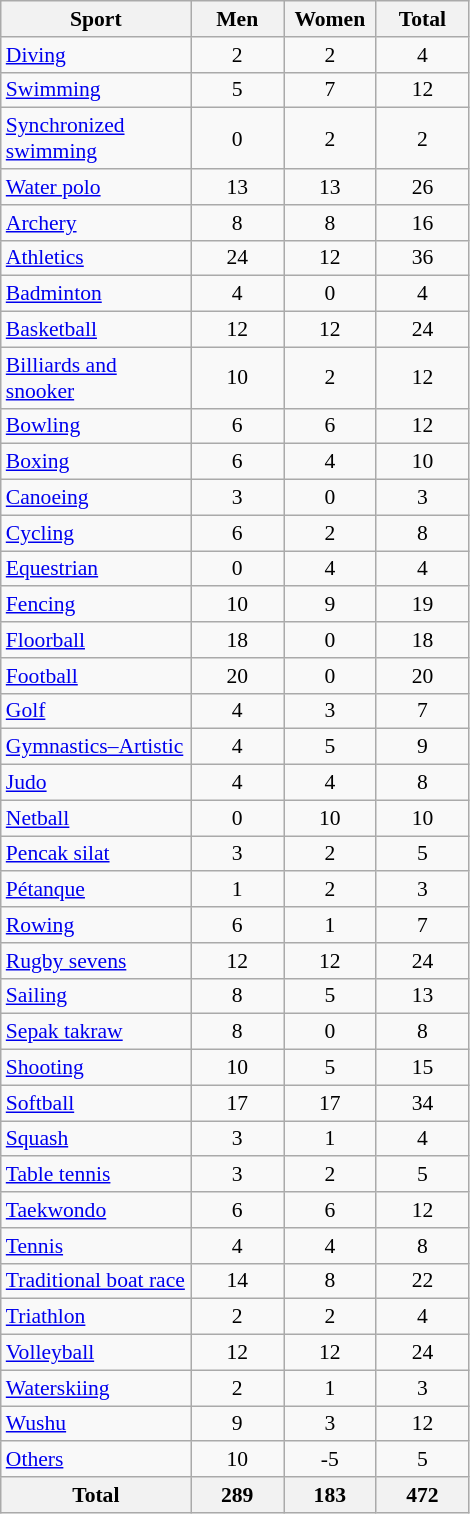<table class="wikitable sortable" style="font-size:90%; text-align:center;">
<tr>
<th width=120>Sport</th>
<th width=55>Men</th>
<th width=55>Women</th>
<th width=55>Total</th>
</tr>
<tr>
<td align=left><a href='#'>Diving</a></td>
<td>2</td>
<td>2</td>
<td>4</td>
</tr>
<tr>
<td align=left><a href='#'>Swimming</a></td>
<td>5</td>
<td>7</td>
<td>12</td>
</tr>
<tr>
<td align=left><a href='#'>Synchronized swimming</a></td>
<td>0</td>
<td>2</td>
<td>2</td>
</tr>
<tr>
<td align=left><a href='#'>Water polo</a></td>
<td>13</td>
<td>13</td>
<td>26</td>
</tr>
<tr>
<td align=left><a href='#'>Archery</a></td>
<td>8</td>
<td>8</td>
<td>16</td>
</tr>
<tr>
<td align=left><a href='#'>Athletics</a></td>
<td>24</td>
<td>12</td>
<td>36</td>
</tr>
<tr>
<td align=left><a href='#'>Badminton</a></td>
<td>4</td>
<td>0</td>
<td>4</td>
</tr>
<tr>
<td align=left><a href='#'>Basketball</a></td>
<td>12</td>
<td>12</td>
<td>24</td>
</tr>
<tr>
<td align=left><a href='#'>Billiards and snooker</a></td>
<td>10</td>
<td>2</td>
<td>12</td>
</tr>
<tr>
<td align=left><a href='#'>Bowling</a></td>
<td>6</td>
<td>6</td>
<td>12</td>
</tr>
<tr>
<td align=left><a href='#'>Boxing</a></td>
<td>6</td>
<td>4</td>
<td>10</td>
</tr>
<tr>
<td align=left><a href='#'>Canoeing</a></td>
<td>3</td>
<td>0</td>
<td>3</td>
</tr>
<tr>
<td align=left><a href='#'>Cycling</a></td>
<td>6</td>
<td>2</td>
<td>8</td>
</tr>
<tr>
<td align=left><a href='#'>Equestrian</a></td>
<td>0</td>
<td>4</td>
<td>4</td>
</tr>
<tr>
<td align=left><a href='#'>Fencing</a></td>
<td>10</td>
<td>9</td>
<td>19</td>
</tr>
<tr>
<td align=left><a href='#'>Floorball</a></td>
<td>18</td>
<td>0</td>
<td>18</td>
</tr>
<tr>
<td align=left><a href='#'>Football</a></td>
<td>20</td>
<td>0</td>
<td>20</td>
</tr>
<tr>
<td align=left><a href='#'>Golf</a></td>
<td>4</td>
<td>3</td>
<td>7</td>
</tr>
<tr>
<td align=left><a href='#'>Gymnastics–Artistic</a></td>
<td>4</td>
<td>5</td>
<td>9</td>
</tr>
<tr>
<td align=left><a href='#'>Judo</a></td>
<td>4</td>
<td>4</td>
<td>8</td>
</tr>
<tr>
<td align=left><a href='#'>Netball</a></td>
<td>0</td>
<td>10</td>
<td>10</td>
</tr>
<tr>
<td align=left><a href='#'>Pencak silat</a></td>
<td>3</td>
<td>2</td>
<td>5</td>
</tr>
<tr>
<td align=left><a href='#'>Pétanque</a></td>
<td>1</td>
<td>2</td>
<td>3</td>
</tr>
<tr>
<td align=left><a href='#'>Rowing</a></td>
<td>6</td>
<td>1</td>
<td>7</td>
</tr>
<tr>
<td align=left><a href='#'>Rugby sevens</a></td>
<td>12</td>
<td>12</td>
<td>24</td>
</tr>
<tr>
<td align=left><a href='#'>Sailing</a></td>
<td>8</td>
<td>5</td>
<td>13</td>
</tr>
<tr>
<td align=left><a href='#'>Sepak takraw</a></td>
<td>8</td>
<td>0</td>
<td>8</td>
</tr>
<tr>
<td align=left><a href='#'>Shooting</a></td>
<td>10</td>
<td>5</td>
<td>15</td>
</tr>
<tr>
<td align=left><a href='#'>Softball</a></td>
<td>17</td>
<td>17</td>
<td>34</td>
</tr>
<tr>
<td align=left><a href='#'>Squash</a></td>
<td>3</td>
<td>1</td>
<td>4</td>
</tr>
<tr>
<td align=left><a href='#'>Table tennis</a></td>
<td>3</td>
<td>2</td>
<td>5</td>
</tr>
<tr>
<td align=left><a href='#'>Taekwondo</a></td>
<td>6</td>
<td>6</td>
<td>12</td>
</tr>
<tr>
<td align=left><a href='#'>Tennis</a></td>
<td>4</td>
<td>4</td>
<td>8</td>
</tr>
<tr>
<td align=left><a href='#'>Traditional boat race</a></td>
<td>14</td>
<td>8</td>
<td>22</td>
</tr>
<tr>
<td align=left><a href='#'>Triathlon</a></td>
<td>2</td>
<td>2</td>
<td>4</td>
</tr>
<tr>
<td align=left><a href='#'>Volleyball</a></td>
<td>12</td>
<td>12</td>
<td>24</td>
</tr>
<tr>
<td align=left><a href='#'>Waterskiing</a></td>
<td>2</td>
<td>1</td>
<td>3</td>
</tr>
<tr>
<td align=left><a href='#'>Wushu</a></td>
<td>9</td>
<td>3</td>
<td>12</td>
</tr>
<tr>
<td align=left><a href='#'>Others</a></td>
<td>10</td>
<td>-5</td>
<td>5</td>
</tr>
<tr class="sortbottom">
<th>Total</th>
<th>289</th>
<th>183</th>
<th>472</th>
</tr>
</table>
